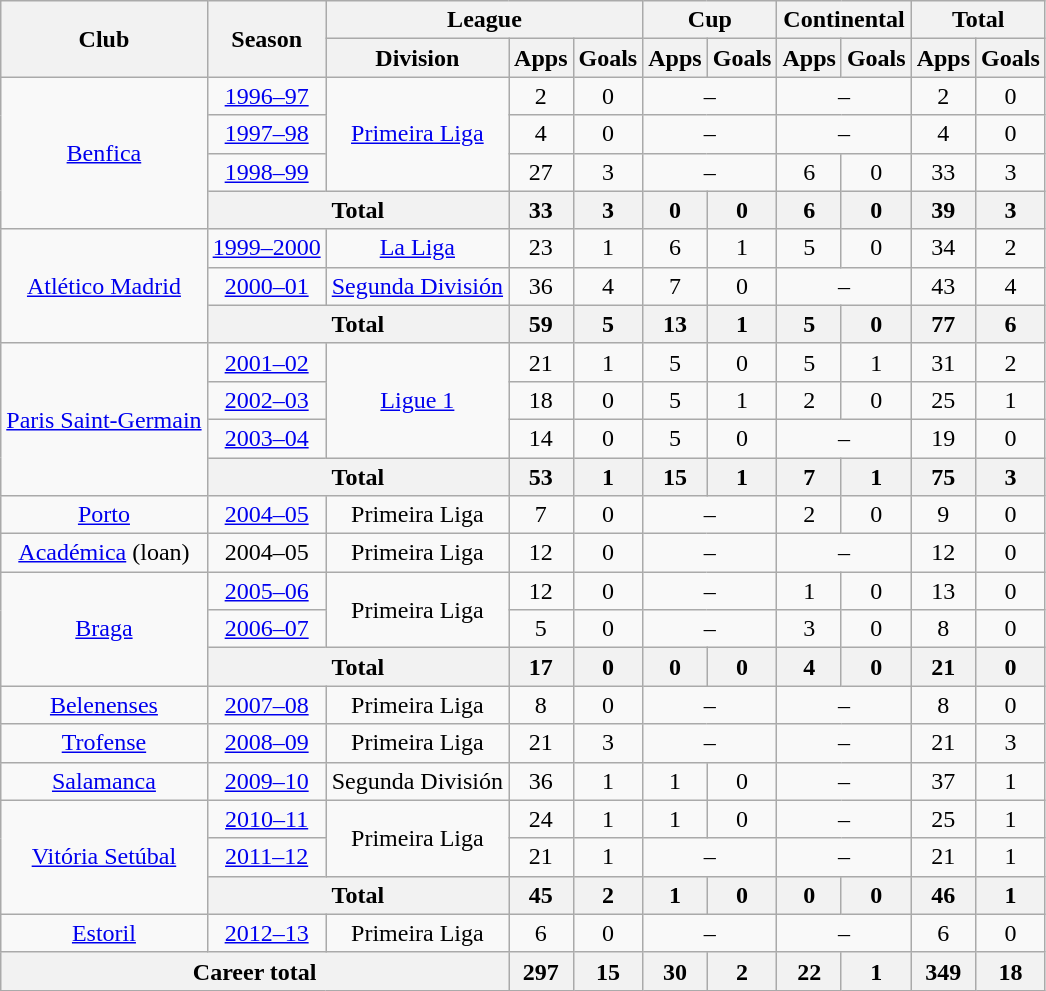<table class="wikitable" style="text-align:center">
<tr>
<th rowspan="2">Club</th>
<th rowspan="2">Season</th>
<th colspan="3">League</th>
<th colspan="2">Cup</th>
<th colspan="2">Continental</th>
<th colspan="2">Total</th>
</tr>
<tr>
<th>Division</th>
<th>Apps</th>
<th>Goals</th>
<th>Apps</th>
<th>Goals</th>
<th>Apps</th>
<th>Goals</th>
<th>Apps</th>
<th>Goals</th>
</tr>
<tr>
<td rowspan="4"><a href='#'>Benfica</a></td>
<td><a href='#'>1996–97</a></td>
<td rowspan="3"><a href='#'>Primeira Liga</a></td>
<td>2</td>
<td>0</td>
<td colspan="2">–</td>
<td colspan="2">–</td>
<td>2</td>
<td>0</td>
</tr>
<tr>
<td><a href='#'>1997–98</a></td>
<td>4</td>
<td>0</td>
<td colspan="2">–</td>
<td colspan="2">–</td>
<td>4</td>
<td>0</td>
</tr>
<tr>
<td><a href='#'>1998–99</a></td>
<td>27</td>
<td>3</td>
<td colspan="2">–</td>
<td>6</td>
<td>0</td>
<td>33</td>
<td>3</td>
</tr>
<tr>
<th colspan="2">Total</th>
<th>33</th>
<th>3</th>
<th>0</th>
<th>0</th>
<th>6</th>
<th>0</th>
<th>39</th>
<th>3</th>
</tr>
<tr>
<td rowspan="3"><a href='#'>Atlético Madrid</a></td>
<td><a href='#'>1999–2000</a></td>
<td><a href='#'>La Liga</a></td>
<td>23</td>
<td>1</td>
<td>6</td>
<td>1</td>
<td>5</td>
<td>0</td>
<td>34</td>
<td>2</td>
</tr>
<tr>
<td><a href='#'>2000–01</a></td>
<td><a href='#'>Segunda División</a></td>
<td>36</td>
<td>4</td>
<td>7</td>
<td>0</td>
<td colspan="2">–</td>
<td>43</td>
<td>4</td>
</tr>
<tr>
<th colspan="2">Total</th>
<th>59</th>
<th>5</th>
<th>13</th>
<th>1</th>
<th>5</th>
<th>0</th>
<th>77</th>
<th>6</th>
</tr>
<tr>
<td rowspan="4"><a href='#'>Paris Saint-Germain</a></td>
<td><a href='#'>2001–02</a></td>
<td rowspan="3"><a href='#'>Ligue 1</a></td>
<td>21</td>
<td>1</td>
<td>5</td>
<td>0</td>
<td>5</td>
<td>1</td>
<td>31</td>
<td>2</td>
</tr>
<tr>
<td><a href='#'>2002–03</a></td>
<td>18</td>
<td>0</td>
<td>5</td>
<td>1</td>
<td>2</td>
<td>0</td>
<td>25</td>
<td>1</td>
</tr>
<tr>
<td><a href='#'>2003–04</a></td>
<td>14</td>
<td>0</td>
<td>5</td>
<td>0</td>
<td colspan="2">–</td>
<td>19</td>
<td>0</td>
</tr>
<tr>
<th colspan="2">Total</th>
<th>53</th>
<th>1</th>
<th>15</th>
<th>1</th>
<th>7</th>
<th>1</th>
<th>75</th>
<th>3</th>
</tr>
<tr>
<td><a href='#'>Porto</a></td>
<td><a href='#'>2004–05</a></td>
<td>Primeira Liga</td>
<td>7</td>
<td>0</td>
<td colspan="2">–</td>
<td>2</td>
<td>0</td>
<td>9</td>
<td>0</td>
</tr>
<tr>
<td><a href='#'>Académica</a> (loan)</td>
<td>2004–05</td>
<td>Primeira Liga</td>
<td>12</td>
<td>0</td>
<td colspan="2">–</td>
<td colspan="2">–</td>
<td>12</td>
<td>0</td>
</tr>
<tr>
<td rowspan="3"><a href='#'>Braga</a></td>
<td><a href='#'>2005–06</a></td>
<td rowspan="2">Primeira Liga</td>
<td>12</td>
<td>0</td>
<td colspan="2">–</td>
<td>1</td>
<td>0</td>
<td>13</td>
<td>0</td>
</tr>
<tr>
<td><a href='#'>2006–07</a></td>
<td>5</td>
<td>0</td>
<td colspan="2">–</td>
<td>3</td>
<td>0</td>
<td>8</td>
<td>0</td>
</tr>
<tr>
<th colspan="2">Total</th>
<th>17</th>
<th>0</th>
<th>0</th>
<th>0</th>
<th>4</th>
<th>0</th>
<th>21</th>
<th>0</th>
</tr>
<tr>
<td><a href='#'>Belenenses</a></td>
<td><a href='#'>2007–08</a></td>
<td>Primeira Liga</td>
<td>8</td>
<td>0</td>
<td colspan="2">–</td>
<td colspan="2">–</td>
<td>8</td>
<td>0</td>
</tr>
<tr>
<td><a href='#'>Trofense</a></td>
<td><a href='#'>2008–09</a></td>
<td>Primeira Liga</td>
<td>21</td>
<td>3</td>
<td colspan="2">–</td>
<td colspan="2">–</td>
<td>21</td>
<td>3</td>
</tr>
<tr>
<td><a href='#'>Salamanca</a></td>
<td><a href='#'>2009–10</a></td>
<td>Segunda División</td>
<td>36</td>
<td>1</td>
<td>1</td>
<td>0</td>
<td colspan="2">–</td>
<td>37</td>
<td>1</td>
</tr>
<tr>
<td rowspan="3"><a href='#'>Vitória Setúbal</a></td>
<td><a href='#'>2010–11</a></td>
<td rowspan="2">Primeira Liga</td>
<td>24</td>
<td>1</td>
<td>1</td>
<td>0</td>
<td colspan="2">–</td>
<td>25</td>
<td>1</td>
</tr>
<tr>
<td><a href='#'>2011–12</a></td>
<td>21</td>
<td>1</td>
<td colspan="2">–</td>
<td colspan="2">–</td>
<td>21</td>
<td>1</td>
</tr>
<tr>
<th colspan="2">Total</th>
<th>45</th>
<th>2</th>
<th>1</th>
<th>0</th>
<th>0</th>
<th>0</th>
<th>46</th>
<th>1</th>
</tr>
<tr>
<td><a href='#'>Estoril</a></td>
<td><a href='#'>2012–13</a></td>
<td>Primeira Liga</td>
<td>6</td>
<td>0</td>
<td colspan="2">–</td>
<td colspan="2">–</td>
<td>6</td>
<td>0</td>
</tr>
<tr>
<th colspan="3">Career total</th>
<th>297</th>
<th>15</th>
<th>30</th>
<th>2</th>
<th>22</th>
<th>1</th>
<th>349</th>
<th>18</th>
</tr>
</table>
